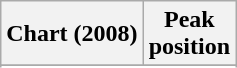<table class="wikitable sortable plainrowheaders" style="text-align:center">
<tr>
<th align="left">Chart (2008)</th>
<th align="center">Peak<br>position</th>
</tr>
<tr>
</tr>
<tr>
</tr>
<tr>
</tr>
<tr>
</tr>
</table>
